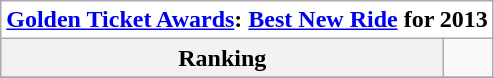<table class="wikitable">
<tr>
<th style="text-align:center; background:white;" colspan="500"><a href='#'>Golden Ticket Awards</a>: <a href='#'>Best New Ride</a> for 2013</th>
</tr>
<tr style="background:#white;">
<th style="text-align:center;">Ranking</th>
<td></td>
</tr>
<tr>
</tr>
</table>
